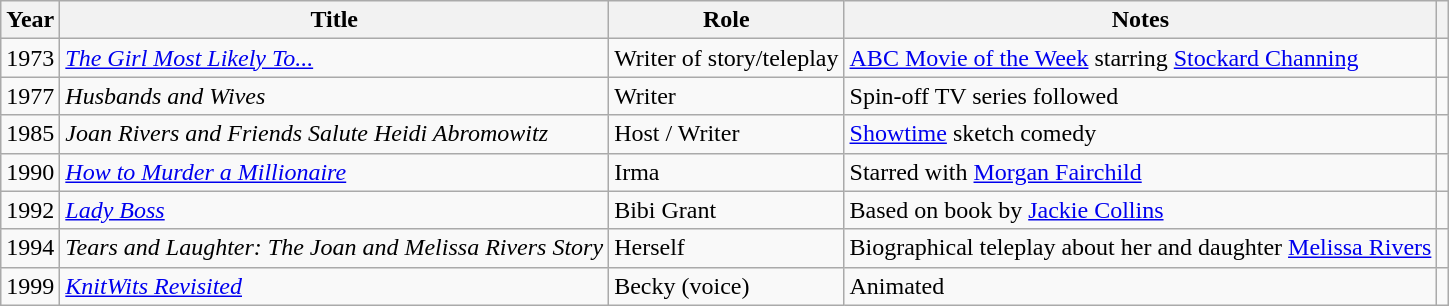<table class="wikitable sortable">
<tr>
<th>Year</th>
<th>Title</th>
<th>Role</th>
<th>Notes</th>
<th class="unsortable"></th>
</tr>
<tr>
<td>1973</td>
<td><em><a href='#'>The Girl Most Likely To...</a></em></td>
<td>Writer of story/teleplay</td>
<td><a href='#'>ABC Movie of the Week</a> starring <a href='#'>Stockard Channing</a></td>
<td align="center"></td>
</tr>
<tr>
<td>1977</td>
<td><em>Husbands and Wives</em></td>
<td>Writer</td>
<td>Spin-off TV series followed</td>
<td align=center></td>
</tr>
<tr>
<td>1985</td>
<td><em>Joan Rivers and Friends Salute Heidi Abromowitz</em></td>
<td>Host / Writer</td>
<td><a href='#'>Showtime</a> sketch comedy</td>
<td align=center></td>
</tr>
<tr>
<td>1990</td>
<td><em><a href='#'>How to Murder a Millionaire</a></em></td>
<td>Irma</td>
<td>Starred with <a href='#'>Morgan Fairchild</a></td>
<td align=center></td>
</tr>
<tr>
<td>1992</td>
<td><em><a href='#'>Lady Boss</a></em></td>
<td>Bibi Grant</td>
<td>Based on book by <a href='#'>Jackie Collins</a></td>
<td align=center></td>
</tr>
<tr>
<td>1994</td>
<td><em>Tears and Laughter: The Joan and Melissa Rivers Story</em></td>
<td>Herself</td>
<td>Biographical teleplay about her and daughter <a href='#'>Melissa Rivers</a></td>
<td align=center></td>
</tr>
<tr>
<td>1999</td>
<td><em><a href='#'>KnitWits Revisited</a></em></td>
<td>Becky (voice)</td>
<td>Animated</td>
<td align=center></td>
</tr>
</table>
